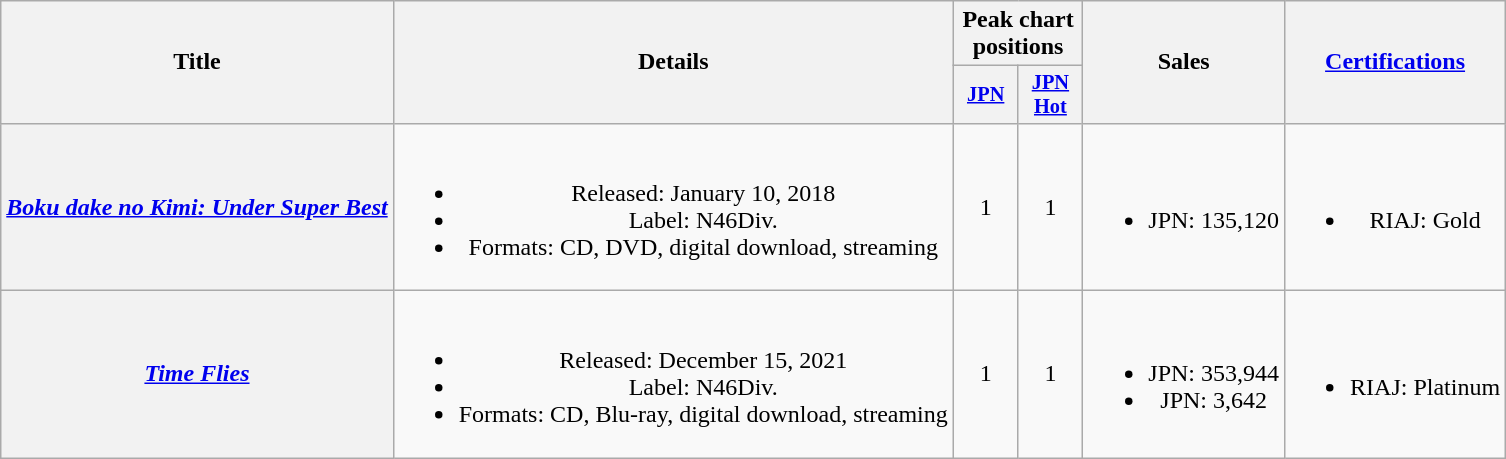<table class="wikitable plainrowheaders" style="text-align:center;">
<tr>
<th scope="col" rowspan="2">Title</th>
<th scope="col" rowspan="2">Details</th>
<th scope="col" colspan="2">Peak chart<br>positions</th>
<th scope="col" rowspan="2">Sales</th>
<th scope="col" rowspan="2"><a href='#'>Certifications</a></th>
</tr>
<tr>
<th style="width:2.7em;font-size:85%;"><a href='#'>JPN</a><br></th>
<th style="width:2.7em;font-size:85%;"><a href='#'>JPN<br>Hot</a><br></th>
</tr>
<tr>
<th scope="row"><em><a href='#'>Boku dake no Kimi: Under Super Best</a></em></th>
<td><br><ul><li>Released: January 10, 2018</li><li>Label: N46Div.</li><li>Formats: CD, DVD, digital download, streaming</li></ul></td>
<td>1</td>
<td>1</td>
<td><br><ul><li>JPN: 135,120</li></ul></td>
<td><br><ul><li>RIAJ: Gold </li></ul></td>
</tr>
<tr>
<th scope="row"><em><a href='#'>Time Flies</a></em></th>
<td><br><ul><li>Released: December 15, 2021</li><li>Label: N46Div.</li><li>Formats: CD, Blu-ray, digital download, streaming</li></ul></td>
<td>1</td>
<td>1</td>
<td><br><ul><li>JPN: 353,944 </li><li>JPN: 3,642 </li></ul></td>
<td><br><ul><li>RIAJ: Platinum </li></ul></td>
</tr>
</table>
